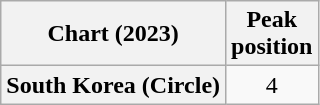<table class="wikitable plainrowheaders" style="text-align:center">
<tr>
<th scope="col">Chart (2023)</th>
<th scope="col">Peak<br>position</th>
</tr>
<tr>
<th scope="row">South Korea (Circle)</th>
<td>4</td>
</tr>
</table>
